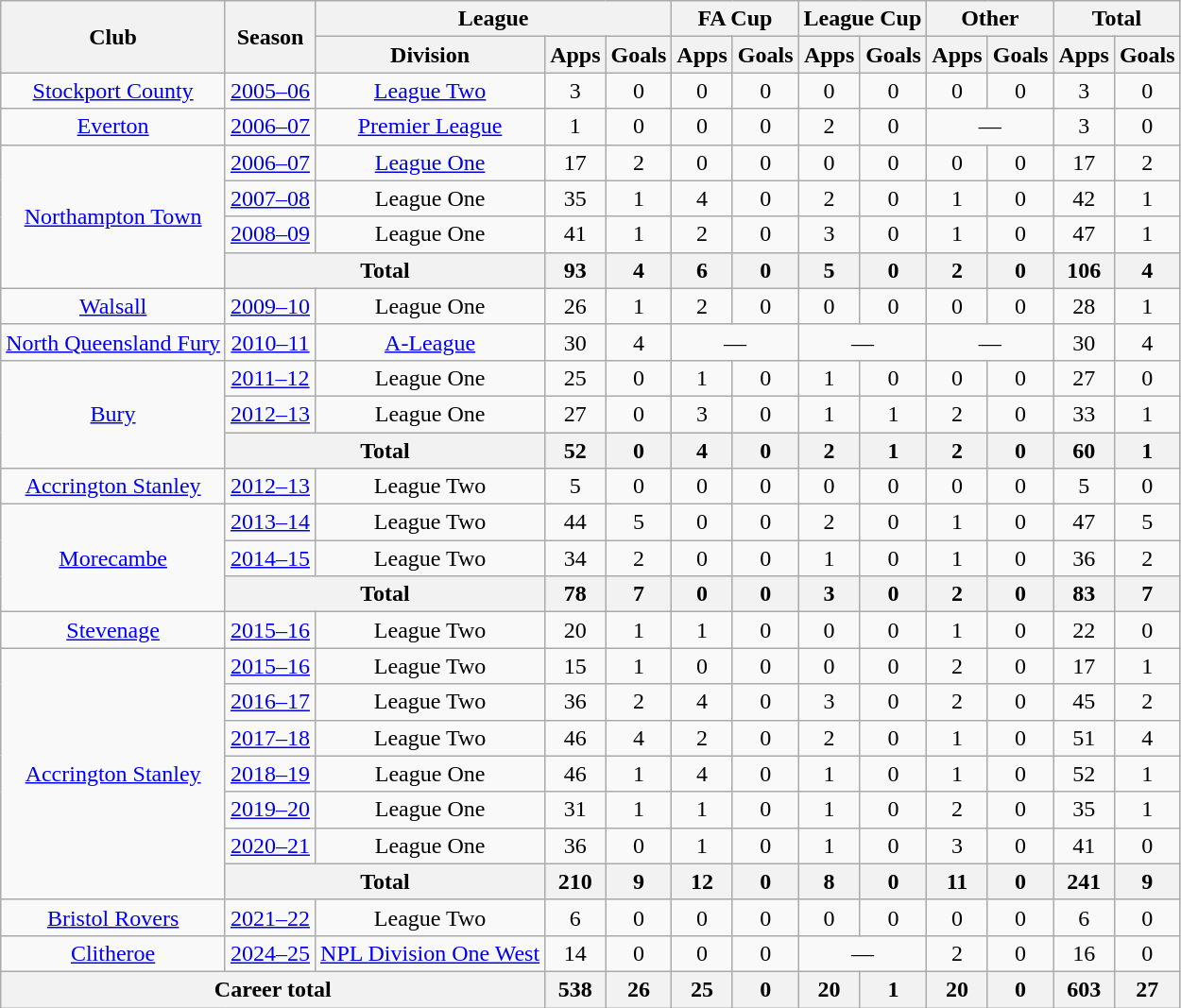<table class="wikitable" style="text-align:center">
<tr>
<th rowspan="2">Club</th>
<th rowspan="2">Season</th>
<th colspan="3">League</th>
<th colspan="2">FA Cup</th>
<th colspan="2">League Cup</th>
<th colspan="2">Other</th>
<th colspan="2">Total</th>
</tr>
<tr>
<th>Division</th>
<th>Apps</th>
<th>Goals</th>
<th>Apps</th>
<th>Goals</th>
<th>Apps</th>
<th>Goals</th>
<th>Apps</th>
<th>Goals</th>
<th>Apps</th>
<th>Goals</th>
</tr>
<tr>
<td><a href='#'>Stockport County</a></td>
<td><a href='#'>2005–06</a></td>
<td><a href='#'>League Two</a></td>
<td>3</td>
<td>0</td>
<td>0</td>
<td>0</td>
<td>0</td>
<td>0</td>
<td>0</td>
<td>0</td>
<td>3</td>
<td>0</td>
</tr>
<tr>
<td><a href='#'>Everton</a></td>
<td><a href='#'>2006–07</a></td>
<td><a href='#'>Premier League</a></td>
<td>1</td>
<td>0</td>
<td>0</td>
<td>0</td>
<td>2</td>
<td>0</td>
<td colspan=2>—</td>
<td>3</td>
<td>0</td>
</tr>
<tr>
<td rowspan="4"><a href='#'>Northampton Town</a></td>
<td><a href='#'>2006–07</a></td>
<td><a href='#'>League One</a></td>
<td>17</td>
<td>2</td>
<td>0</td>
<td>0</td>
<td>0</td>
<td>0</td>
<td>0</td>
<td>0</td>
<td>17</td>
<td>2</td>
</tr>
<tr>
<td><a href='#'>2007–08</a></td>
<td>League One</td>
<td>35</td>
<td>1</td>
<td>4</td>
<td>0</td>
<td>2</td>
<td>0</td>
<td>1</td>
<td>0</td>
<td>42</td>
<td>1</td>
</tr>
<tr>
<td><a href='#'>2008–09</a></td>
<td>League One</td>
<td>41</td>
<td>1</td>
<td>2</td>
<td>0</td>
<td>3</td>
<td>0</td>
<td>1</td>
<td>0</td>
<td>47</td>
<td>1</td>
</tr>
<tr>
<th colspan="2">Total</th>
<th>93</th>
<th>4</th>
<th>6</th>
<th>0</th>
<th>5</th>
<th>0</th>
<th>2</th>
<th>0</th>
<th>106</th>
<th>4</th>
</tr>
<tr>
<td><a href='#'>Walsall</a></td>
<td><a href='#'>2009–10</a></td>
<td>League One</td>
<td>26</td>
<td>1</td>
<td>2</td>
<td>0</td>
<td>0</td>
<td>0</td>
<td>0</td>
<td>0</td>
<td>28</td>
<td>1</td>
</tr>
<tr>
<td><a href='#'>North Queensland Fury</a></td>
<td><a href='#'>2010–11</a></td>
<td><a href='#'>A-League</a></td>
<td>30</td>
<td>4</td>
<td colspan=2>—</td>
<td colspan=2>—</td>
<td colspan=2>—</td>
<td>30</td>
<td>4</td>
</tr>
<tr>
<td rowspan="3"><a href='#'>Bury</a></td>
<td><a href='#'>2011–12</a></td>
<td>League One</td>
<td>25</td>
<td>0</td>
<td>1</td>
<td>0</td>
<td>1</td>
<td>0</td>
<td>0</td>
<td>0</td>
<td>27</td>
<td>0</td>
</tr>
<tr>
<td><a href='#'>2012–13</a></td>
<td>League One</td>
<td>27</td>
<td>0</td>
<td>3</td>
<td>0</td>
<td>1</td>
<td>1</td>
<td>2</td>
<td>0</td>
<td>33</td>
<td>1</td>
</tr>
<tr>
<th colspan="2">Total</th>
<th>52</th>
<th>0</th>
<th>4</th>
<th>0</th>
<th>2</th>
<th>1</th>
<th>2</th>
<th>0</th>
<th>60</th>
<th>1</th>
</tr>
<tr>
<td><a href='#'>Accrington Stanley</a></td>
<td><a href='#'>2012–13</a></td>
<td>League Two</td>
<td>5</td>
<td>0</td>
<td>0</td>
<td>0</td>
<td>0</td>
<td>0</td>
<td>0</td>
<td>0</td>
<td>5</td>
<td>0</td>
</tr>
<tr>
<td rowspan="3"><a href='#'>Morecambe</a></td>
<td><a href='#'>2013–14</a></td>
<td>League Two</td>
<td>44</td>
<td>5</td>
<td>0</td>
<td>0</td>
<td>2</td>
<td>0</td>
<td>1</td>
<td>0</td>
<td>47</td>
<td>5</td>
</tr>
<tr>
<td><a href='#'>2014–15</a></td>
<td>League Two</td>
<td>34</td>
<td>2</td>
<td>0</td>
<td>0</td>
<td>1</td>
<td>0</td>
<td>1</td>
<td>0</td>
<td>36</td>
<td>2</td>
</tr>
<tr>
<th colspan="2">Total</th>
<th>78</th>
<th>7</th>
<th>0</th>
<th>0</th>
<th>3</th>
<th>0</th>
<th>2</th>
<th>0</th>
<th>83</th>
<th>7</th>
</tr>
<tr>
<td><a href='#'>Stevenage</a></td>
<td><a href='#'>2015–16</a></td>
<td>League Two</td>
<td>20</td>
<td>1</td>
<td>1</td>
<td>0</td>
<td>0</td>
<td>0</td>
<td>1</td>
<td>0</td>
<td>22</td>
<td>0</td>
</tr>
<tr>
<td rowspan="7"><a href='#'>Accrington Stanley</a></td>
<td><a href='#'>2015–16</a></td>
<td>League Two</td>
<td>15</td>
<td>1</td>
<td>0</td>
<td>0</td>
<td>0</td>
<td>0</td>
<td>2</td>
<td>0</td>
<td>17</td>
<td>1</td>
</tr>
<tr>
<td><a href='#'>2016–17</a></td>
<td>League Two</td>
<td>36</td>
<td>2</td>
<td>4</td>
<td>0</td>
<td>3</td>
<td>0</td>
<td>2</td>
<td>0</td>
<td>45</td>
<td>2</td>
</tr>
<tr>
<td><a href='#'>2017–18</a></td>
<td>League Two</td>
<td>46</td>
<td>4</td>
<td>2</td>
<td>0</td>
<td>2</td>
<td>0</td>
<td>1</td>
<td>0</td>
<td>51</td>
<td>4</td>
</tr>
<tr>
<td><a href='#'>2018–19</a></td>
<td>League One</td>
<td>46</td>
<td>1</td>
<td>4</td>
<td>0</td>
<td>1</td>
<td>0</td>
<td>1</td>
<td>0</td>
<td>52</td>
<td>1</td>
</tr>
<tr>
<td><a href='#'>2019–20</a></td>
<td>League One</td>
<td>31</td>
<td>1</td>
<td>1</td>
<td>0</td>
<td>1</td>
<td>0</td>
<td>2</td>
<td>0</td>
<td>35</td>
<td>1</td>
</tr>
<tr>
<td><a href='#'>2020–21</a></td>
<td>League One</td>
<td>36</td>
<td>0</td>
<td>1</td>
<td>0</td>
<td>1</td>
<td>0</td>
<td>3</td>
<td>0</td>
<td>41</td>
<td>0</td>
</tr>
<tr>
<th colspan="2">Total</th>
<th>210</th>
<th>9</th>
<th>12</th>
<th>0</th>
<th>8</th>
<th>0</th>
<th>11</th>
<th>0</th>
<th>241</th>
<th>9</th>
</tr>
<tr>
<td><a href='#'>Bristol Rovers</a></td>
<td><a href='#'>2021–22</a></td>
<td>League Two</td>
<td>6</td>
<td>0</td>
<td>0</td>
<td>0</td>
<td>0</td>
<td>0</td>
<td>0</td>
<td>0</td>
<td>6</td>
<td>0</td>
</tr>
<tr>
<td><a href='#'>Clitheroe</a></td>
<td><a href='#'>2024–25</a></td>
<td><a href='#'>NPL Division One West</a></td>
<td>14</td>
<td>0</td>
<td>0</td>
<td>0</td>
<td colspan="2">—</td>
<td>2</td>
<td>0</td>
<td>16</td>
<td>0</td>
</tr>
<tr>
<th colspan="3">Career total</th>
<th>538</th>
<th>26</th>
<th>25</th>
<th>0</th>
<th>20</th>
<th>1</th>
<th>20</th>
<th>0</th>
<th>603</th>
<th>27</th>
</tr>
</table>
